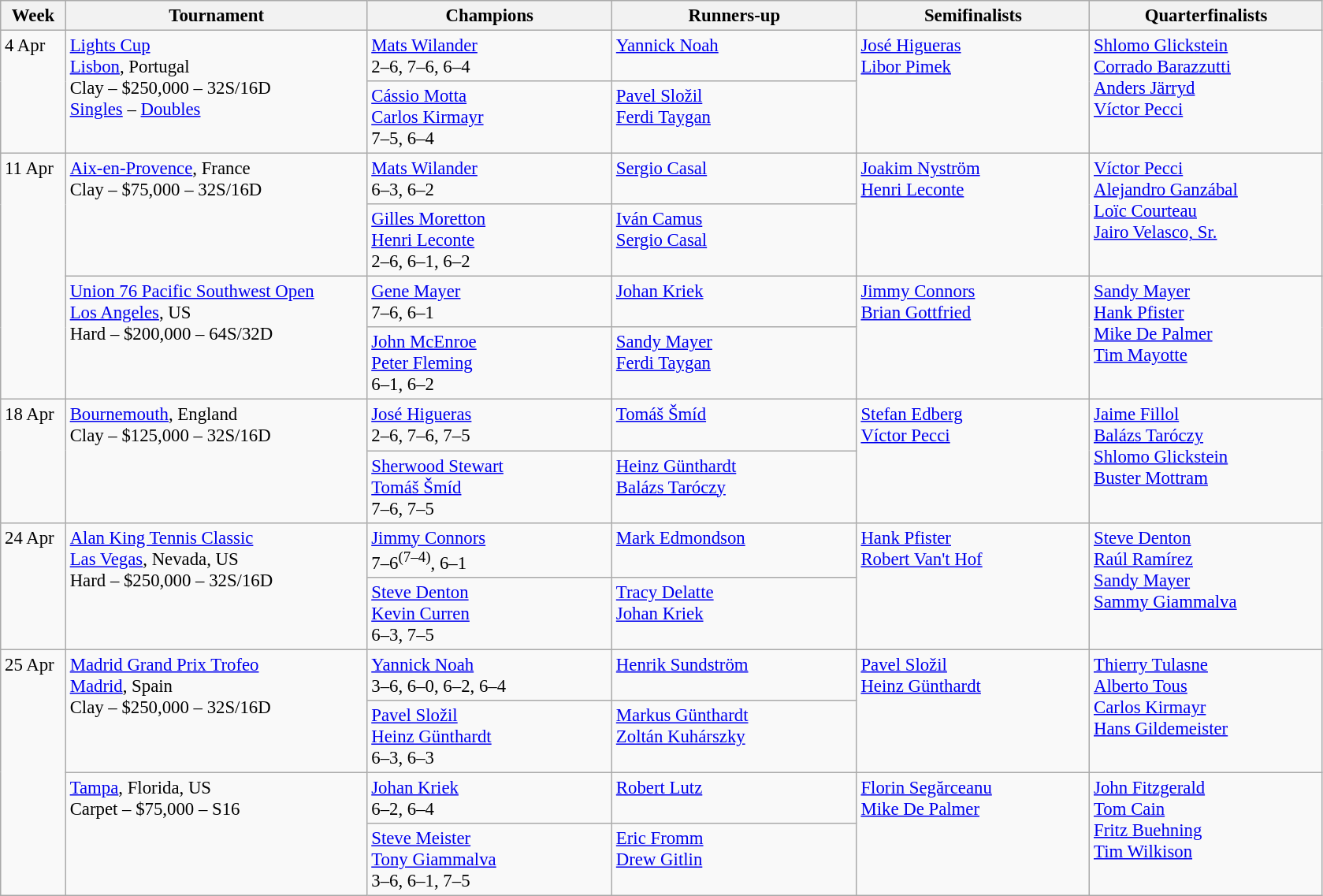<table class="wikitable" style="font-size:95%;">
<tr>
<th style="width:48px;">Week</th>
<th style="width:248px;">Tournament</th>
<th style="width:200px;">Champions</th>
<th style="width:200px;">Runners-up</th>
<th style="width:190px;">Semifinalists</th>
<th style="width:190px;">Quarterfinalists</th>
</tr>
<tr valign=top>
<td rowspan=2>4 Apr</td>
<td rowspan=2><a href='#'>Lights Cup</a> <br> <a href='#'>Lisbon</a>, Portugal <br> Clay – $250,000 – 32S/16D <br> <a href='#'>Singles</a> – <a href='#'>Doubles</a></td>
<td> <a href='#'>Mats Wilander</a> <br> 2–6, 7–6, 6–4</td>
<td> <a href='#'>Yannick Noah</a></td>
<td rowspan=2> <a href='#'>José Higueras</a> <br>  <a href='#'>Libor Pimek</a></td>
<td rowspan=2> <a href='#'>Shlomo Glickstein</a> <br>  <a href='#'>Corrado Barazzutti</a> <br>  <a href='#'>Anders Järryd</a> <br>  <a href='#'>Víctor Pecci</a></td>
</tr>
<tr valign=top>
<td> <a href='#'>Cássio Motta</a> <br>  <a href='#'>Carlos Kirmayr</a> <br> 7–5, 6–4</td>
<td> <a href='#'>Pavel Složil</a> <br>  <a href='#'>Ferdi Taygan</a></td>
</tr>
<tr valign=top>
<td rowspan=4>11 Apr</td>
<td rowspan=2><a href='#'>Aix-en-Provence</a>, France <br> Clay – $75,000 – 32S/16D</td>
<td> <a href='#'>Mats Wilander</a> <br> 6–3, 6–2</td>
<td> <a href='#'>Sergio Casal</a></td>
<td rowspan=2> <a href='#'>Joakim Nyström</a> <br>  <a href='#'>Henri Leconte</a></td>
<td rowspan=2> <a href='#'>Víctor Pecci</a> <br>  <a href='#'>Alejandro Ganzábal</a> <br>  <a href='#'>Loïc Courteau</a> <br>  <a href='#'>Jairo Velasco, Sr.</a></td>
</tr>
<tr valign=top>
<td> <a href='#'>Gilles Moretton</a> <br>  <a href='#'>Henri Leconte</a> <br> 2–6, 6–1, 6–2</td>
<td> <a href='#'>Iván Camus</a> <br>  <a href='#'>Sergio Casal</a></td>
</tr>
<tr valign=top>
<td rowspan=2><a href='#'>Union 76 Pacific Southwest Open</a> <br> <a href='#'>Los Angeles</a>, US <br> Hard – $200,000 – 64S/32D</td>
<td> <a href='#'>Gene Mayer</a> <br> 7–6, 6–1</td>
<td> <a href='#'>Johan Kriek</a></td>
<td rowspan=2> <a href='#'>Jimmy Connors</a> <br>  <a href='#'>Brian Gottfried</a></td>
<td rowspan=2> <a href='#'>Sandy Mayer</a> <br>  <a href='#'>Hank Pfister</a> <br>  <a href='#'>Mike De Palmer</a> <br>  <a href='#'>Tim Mayotte</a></td>
</tr>
<tr valign=top>
<td> <a href='#'>John McEnroe</a> <br>  <a href='#'>Peter Fleming</a> <br> 6–1, 6–2</td>
<td> <a href='#'>Sandy Mayer</a> <br>  <a href='#'>Ferdi Taygan</a></td>
</tr>
<tr valign=top>
<td rowspan=2>18 Apr</td>
<td rowspan=2><a href='#'>Bournemouth</a>, England <br> Clay – $125,000 – 32S/16D</td>
<td> <a href='#'>José Higueras</a> <br> 2–6, 7–6, 7–5</td>
<td> <a href='#'>Tomáš Šmíd</a></td>
<td rowspan=2> <a href='#'>Stefan Edberg</a> <br>  <a href='#'>Víctor Pecci</a></td>
<td rowspan=2> <a href='#'>Jaime Fillol</a> <br>  <a href='#'>Balázs Taróczy</a> <br>  <a href='#'>Shlomo Glickstein</a> <br>  <a href='#'>Buster Mottram</a></td>
</tr>
<tr valign=top>
<td> <a href='#'>Sherwood Stewart</a> <br>  <a href='#'>Tomáš Šmíd</a> <br> 7–6, 7–5</td>
<td> <a href='#'>Heinz Günthardt</a> <br>  <a href='#'>Balázs Taróczy</a></td>
</tr>
<tr valign=top>
<td rowspan=2>24 Apr</td>
<td rowspan=2><a href='#'>Alan King Tennis Classic</a> <br> <a href='#'>Las Vegas</a>, Nevada, US <br> Hard – $250,000 – 32S/16D</td>
<td> <a href='#'>Jimmy Connors</a> <br> 7–6<sup>(7–4)</sup>, 6–1</td>
<td> <a href='#'>Mark Edmondson</a></td>
<td rowspan=2> <a href='#'>Hank Pfister</a> <br>  <a href='#'>Robert Van't Hof</a></td>
<td rowspan=2> <a href='#'>Steve Denton</a> <br>  <a href='#'>Raúl Ramírez</a> <br>  <a href='#'>Sandy Mayer</a> <br>  <a href='#'>Sammy Giammalva</a></td>
</tr>
<tr valign=top>
<td> <a href='#'>Steve Denton</a> <br>  <a href='#'>Kevin Curren</a> <br> 6–3, 7–5</td>
<td> <a href='#'>Tracy Delatte</a> <br>  <a href='#'>Johan Kriek</a></td>
</tr>
<tr valign=top>
<td rowspan=4>25 Apr</td>
<td rowspan=2><a href='#'>Madrid Grand Prix Trofeo</a> <br> <a href='#'>Madrid</a>, Spain <br> Clay – $250,000 – 32S/16D</td>
<td> <a href='#'>Yannick Noah</a> <br> 3–6, 6–0, 6–2, 6–4</td>
<td> <a href='#'>Henrik Sundström</a></td>
<td rowspan=2> <a href='#'>Pavel Složil</a> <br>  <a href='#'>Heinz Günthardt</a></td>
<td rowspan=2> <a href='#'>Thierry Tulasne</a> <br>  <a href='#'>Alberto Tous</a> <br>  <a href='#'>Carlos Kirmayr</a> <br>  <a href='#'>Hans Gildemeister</a></td>
</tr>
<tr valign=top>
<td> <a href='#'>Pavel Složil</a> <br>  <a href='#'>Heinz Günthardt</a> <br> 6–3, 6–3</td>
<td> <a href='#'>Markus Günthardt</a> <br>  <a href='#'>Zoltán Kuhárszky</a></td>
</tr>
<tr valign=top>
<td rowspan=2><a href='#'>Tampa</a>, Florida, US <br> Carpet – $75,000 – S16</td>
<td> <a href='#'>Johan Kriek</a> <br> 6–2, 6–4</td>
<td> <a href='#'>Robert Lutz</a></td>
<td rowspan=2> <a href='#'>Florin Segărceanu</a> <br>  <a href='#'>Mike De Palmer</a></td>
<td rowspan=2> <a href='#'>John Fitzgerald</a> <br>  <a href='#'>Tom Cain</a> <br>  <a href='#'>Fritz Buehning</a> <br>  <a href='#'>Tim Wilkison</a></td>
</tr>
<tr valign=top>
<td> <a href='#'>Steve Meister</a> <br>  <a href='#'>Tony Giammalva</a> <br> 3–6, 6–1, 7–5</td>
<td> <a href='#'>Eric Fromm</a> <br>  <a href='#'>Drew Gitlin</a></td>
</tr>
</table>
